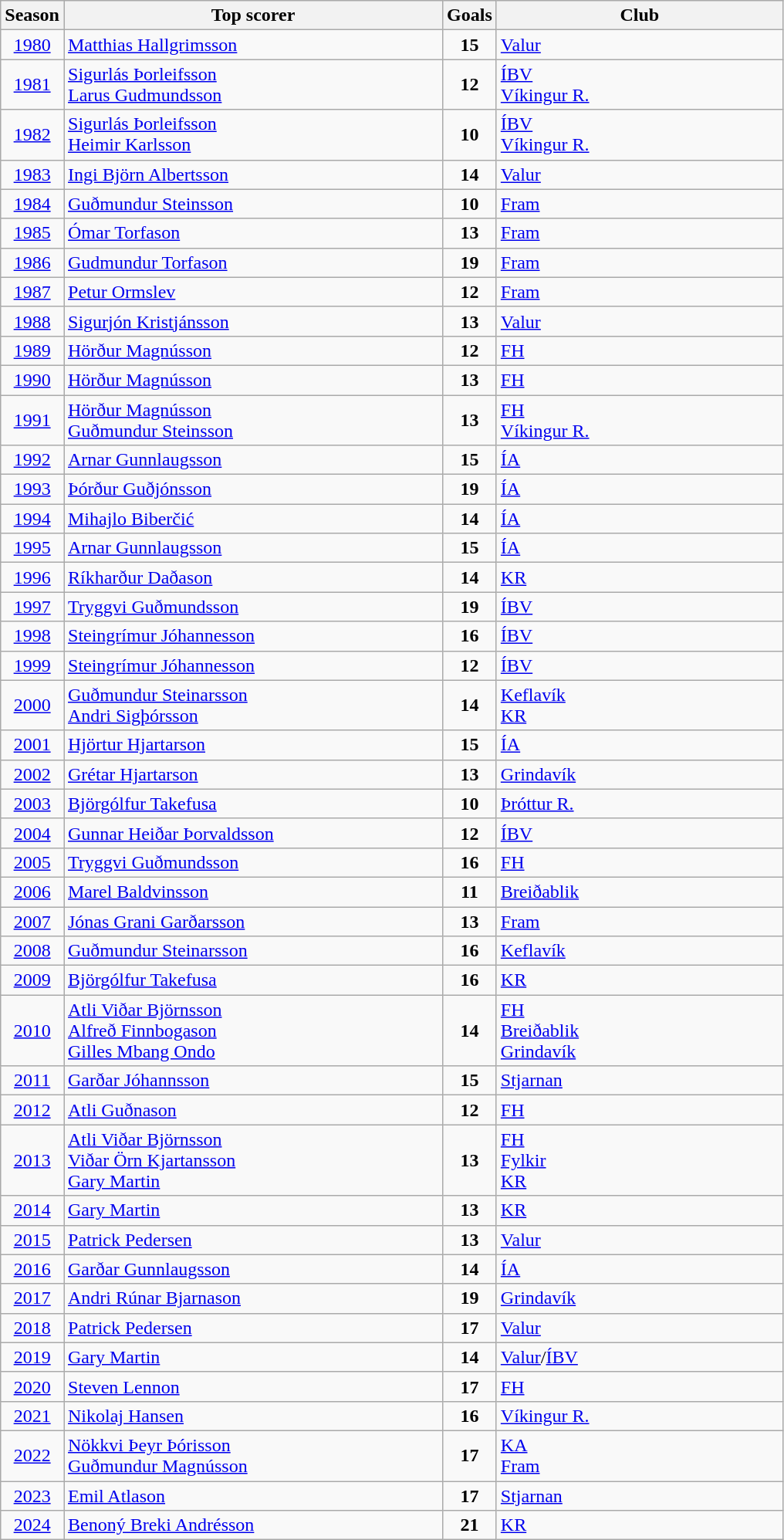<table class="wikitable">
<tr>
<th>Season</th>
<th align="left" style="width: 20em">Top scorer</th>
<th>Goals</th>
<th align="left" style="width: 15em">Club</th>
</tr>
<tr>
<td align="center"><a href='#'>1980</a></td>
<td> <a href='#'>Matthias Hallgrimsson</a></td>
<td align="center"><strong>15</strong></td>
<td><a href='#'>Valur</a></td>
</tr>
<tr>
<td align="center"><a href='#'>1981</a></td>
<td> <a href='#'>Sigurlás Þorleifsson</a><br> <a href='#'>Larus Gudmundsson</a></td>
<td align="center"><strong>12</strong></td>
<td><a href='#'>ÍBV</a><br><a href='#'>Víkingur R.</a></td>
</tr>
<tr>
<td align="center"><a href='#'>1982</a></td>
<td> <a href='#'>Sigurlás Þorleifsson</a><br> <a href='#'>Heimir Karlsson</a></td>
<td align="center"><strong>10</strong></td>
<td><a href='#'>ÍBV</a><br><a href='#'>Víkingur R.</a></td>
</tr>
<tr>
<td align="center"><a href='#'>1983</a></td>
<td> <a href='#'>Ingi Björn Albertsson</a></td>
<td align="center"><strong>14</strong></td>
<td><a href='#'>Valur</a></td>
</tr>
<tr>
<td align="center"><a href='#'>1984</a></td>
<td> <a href='#'>Guðmundur Steinsson</a></td>
<td align="center"><strong>10</strong></td>
<td><a href='#'>Fram</a></td>
</tr>
<tr>
<td align="center"><a href='#'>1985</a></td>
<td> <a href='#'>Ómar Torfason</a></td>
<td align="center"><strong>13</strong></td>
<td><a href='#'>Fram</a></td>
</tr>
<tr>
<td align="center"><a href='#'>1986</a></td>
<td> <a href='#'>Gudmundur Torfason</a></td>
<td align="center"><strong>19</strong></td>
<td><a href='#'>Fram</a></td>
</tr>
<tr>
<td align="center"><a href='#'>1987</a></td>
<td> <a href='#'>Petur Ormslev</a></td>
<td align="center"><strong>12</strong></td>
<td><a href='#'>Fram</a></td>
</tr>
<tr>
<td align="center"><a href='#'>1988</a></td>
<td> <a href='#'>Sigurjón Kristjánsson</a></td>
<td align="center"><strong>13</strong></td>
<td><a href='#'>Valur</a></td>
</tr>
<tr>
<td align="center"><a href='#'>1989</a></td>
<td> <a href='#'>Hörður Magnússon</a></td>
<td align="center"><strong>12</strong></td>
<td><a href='#'>FH</a></td>
</tr>
<tr>
<td align="center"><a href='#'>1990</a></td>
<td> <a href='#'>Hörður Magnússon</a></td>
<td align="center"><strong>13</strong></td>
<td><a href='#'>FH</a></td>
</tr>
<tr>
<td align="center"><a href='#'>1991</a></td>
<td> <a href='#'>Hörður Magnússon</a><br> <a href='#'>Guðmundur Steinsson</a></td>
<td align="center"><strong>13</strong></td>
<td><a href='#'>FH</a><br><a href='#'>Víkingur R.</a></td>
</tr>
<tr>
<td align="center"><a href='#'>1992</a></td>
<td> <a href='#'>Arnar Gunnlaugsson</a></td>
<td align="center"><strong>15</strong></td>
<td><a href='#'>ÍA</a></td>
</tr>
<tr>
<td align="center"><a href='#'>1993</a></td>
<td> <a href='#'>Þórður Guðjónsson</a></td>
<td align="center"><strong>19</strong></td>
<td><a href='#'>ÍA</a></td>
</tr>
<tr>
<td align="center"><a href='#'>1994</a></td>
<td> <a href='#'>Mihajlo Biberčić</a></td>
<td align="center"><strong>14</strong></td>
<td><a href='#'>ÍA</a></td>
</tr>
<tr>
<td align="center"><a href='#'>1995</a></td>
<td> <a href='#'>Arnar Gunnlaugsson</a></td>
<td align="center"><strong>15</strong></td>
<td><a href='#'>ÍA</a></td>
</tr>
<tr>
<td align="center"><a href='#'>1996</a></td>
<td> <a href='#'>Ríkharður Daðason</a></td>
<td align="center"><strong>14</strong></td>
<td><a href='#'>KR</a></td>
</tr>
<tr>
<td align="center"><a href='#'>1997</a></td>
<td> <a href='#'>Tryggvi Guðmundsson</a></td>
<td align="center"><strong>19</strong></td>
<td><a href='#'>ÍBV</a></td>
</tr>
<tr>
<td align="center"><a href='#'>1998</a></td>
<td> <a href='#'>Steingrímur Jóhannesson</a></td>
<td align="center"><strong>16</strong></td>
<td><a href='#'>ÍBV</a></td>
</tr>
<tr>
<td align="center"><a href='#'>1999</a></td>
<td> <a href='#'>Steingrímur Jóhannesson</a></td>
<td align="center"><strong>12</strong></td>
<td><a href='#'>ÍBV</a></td>
</tr>
<tr>
<td align="center"><a href='#'>2000</a></td>
<td> <a href='#'>Guðmundur Steinarsson</a><br> <a href='#'>Andri Sigþórsson</a></td>
<td align="center"><strong>14</strong></td>
<td><a href='#'>Keflavík</a><br><a href='#'>KR</a></td>
</tr>
<tr>
<td align="center"><a href='#'>2001</a></td>
<td> <a href='#'>Hjörtur Hjartarson</a></td>
<td align="center"><strong>15</strong></td>
<td><a href='#'>ÍA</a></td>
</tr>
<tr>
<td align="center"><a href='#'>2002</a></td>
<td> <a href='#'>Grétar Hjartarson</a></td>
<td align="center"><strong>13</strong></td>
<td><a href='#'>Grindavík</a></td>
</tr>
<tr>
<td align="center"><a href='#'>2003</a></td>
<td> <a href='#'>Björgólfur Takefusa</a></td>
<td align="center"><strong>10</strong></td>
<td><a href='#'>Þróttur R.</a></td>
</tr>
<tr>
<td align="center"><a href='#'>2004</a></td>
<td> <a href='#'>Gunnar Heiðar Þorvaldsson</a></td>
<td align="center"><strong>12</strong></td>
<td><a href='#'>ÍBV</a></td>
</tr>
<tr>
<td align="center"><a href='#'>2005</a></td>
<td> <a href='#'>Tryggvi Guðmundsson</a></td>
<td align="center"><strong>16</strong></td>
<td><a href='#'>FH</a></td>
</tr>
<tr>
<td align="center"><a href='#'>2006</a></td>
<td> <a href='#'>Marel Baldvinsson</a></td>
<td align="center"><strong>11</strong></td>
<td><a href='#'>Breiðablik</a></td>
</tr>
<tr>
<td align="center"><a href='#'>2007</a></td>
<td> <a href='#'>Jónas Grani Garðarsson</a></td>
<td align="center"><strong>13</strong></td>
<td><a href='#'>Fram</a></td>
</tr>
<tr>
<td align="center"><a href='#'>2008</a></td>
<td> <a href='#'>Guðmundur Steinarsson</a></td>
<td align="center"><strong>16</strong></td>
<td><a href='#'>Keflavík</a></td>
</tr>
<tr>
<td align="center"><a href='#'>2009</a></td>
<td> <a href='#'>Björgólfur Takefusa</a></td>
<td align="center"><strong>16</strong></td>
<td><a href='#'>KR</a></td>
</tr>
<tr>
<td align="center"><a href='#'>2010</a></td>
<td> <a href='#'>Atli Viðar Björnsson</a><br> <a href='#'>Alfreð Finnbogason</a><br> <a href='#'>Gilles Mbang Ondo</a></td>
<td align="center"><strong>14</strong></td>
<td><a href='#'>FH</a><br><a href='#'>Breiðablik</a><br><a href='#'>Grindavík</a></td>
</tr>
<tr>
<td align="center"><a href='#'>2011</a></td>
<td> <a href='#'>Garðar Jóhannsson</a></td>
<td align="center"><strong>15</strong></td>
<td><a href='#'>Stjarnan</a></td>
</tr>
<tr>
<td align="center"><a href='#'>2012</a></td>
<td> <a href='#'>Atli Guðnason</a></td>
<td align="center"><strong>12</strong></td>
<td><a href='#'>FH</a></td>
</tr>
<tr>
<td align="center"><a href='#'>2013</a></td>
<td> <a href='#'>Atli Viðar Björnsson</a><br> <a href='#'>Viðar Örn Kjartansson</a><br> <a href='#'>Gary Martin</a></td>
<td align="center"><strong>13</strong></td>
<td><a href='#'>FH</a><br><a href='#'>Fylkir</a><br><a href='#'>KR</a></td>
</tr>
<tr>
<td align="center"><a href='#'>2014</a></td>
<td> <a href='#'>Gary Martin</a></td>
<td align="center"><strong>13</strong></td>
<td><a href='#'>KR</a></td>
</tr>
<tr>
<td align="center"><a href='#'>2015</a></td>
<td> <a href='#'>Patrick Pedersen</a></td>
<td align="center"><strong>13</strong></td>
<td><a href='#'>Valur</a></td>
</tr>
<tr>
<td align="center"><a href='#'>2016</a></td>
<td> <a href='#'>Garðar Gunnlaugsson</a></td>
<td align="center"><strong>14</strong></td>
<td><a href='#'>ÍA</a></td>
</tr>
<tr>
<td align="center"><a href='#'>2017</a></td>
<td> <a href='#'>Andri Rúnar Bjarnason</a></td>
<td align="center"><strong>19</strong></td>
<td><a href='#'>Grindavík</a></td>
</tr>
<tr>
<td align="center"><a href='#'>2018</a></td>
<td> <a href='#'>Patrick Pedersen</a></td>
<td align="center"><strong>17</strong></td>
<td><a href='#'>Valur</a></td>
</tr>
<tr>
<td align="center"><a href='#'>2019</a></td>
<td> <a href='#'>Gary Martin</a></td>
<td align="center"><strong>14</strong></td>
<td><a href='#'>Valur</a>/<a href='#'>ÍBV</a></td>
</tr>
<tr>
<td align="center"><a href='#'>2020</a></td>
<td> <a href='#'>Steven Lennon</a></td>
<td align="center"><strong>17</strong></td>
<td><a href='#'>FH</a></td>
</tr>
<tr>
<td align="center"><a href='#'>2021</a></td>
<td> <a href='#'>Nikolaj Hansen</a></td>
<td align="center"><strong>16</strong></td>
<td><a href='#'>Víkingur R.</a></td>
</tr>
<tr>
<td align="center"><a href='#'>2022</a></td>
<td> <a href='#'>Nökkvi Þeyr Þórisson</a><br> <a href='#'>Guðmundur Magnússon</a></td>
<td align="center"><strong>17</strong></td>
<td><a href='#'>KA</a><br><a href='#'>Fram</a></td>
</tr>
<tr>
<td align="center"><a href='#'>2023</a></td>
<td> <a href='#'>Emil Atlason</a></td>
<td align="center"><strong>17</strong></td>
<td><a href='#'>Stjarnan</a></td>
</tr>
<tr>
<td align="center"><a href='#'>2024</a></td>
<td> <a href='#'>Benoný Breki Andrésson</a></td>
<td align="center"><strong>21</strong></td>
<td><a href='#'>KR</a></td>
</tr>
</table>
